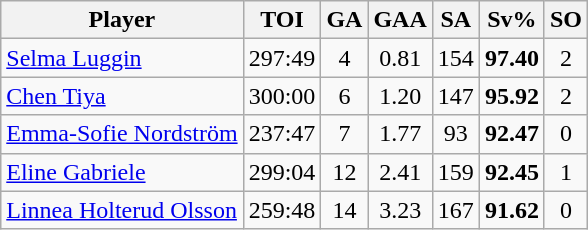<table class="wikitable sortable" style="text-align:center;">
<tr>
<th>Player</th>
<th>TOI</th>
<th>GA</th>
<th>GAA</th>
<th>SA</th>
<th>Sv%</th>
<th>SO</th>
</tr>
<tr>
<td style="text-align:left;"> <a href='#'>Selma Luggin</a></td>
<td>297:49</td>
<td>4</td>
<td>0.81</td>
<td>154</td>
<td><strong>97.40</strong></td>
<td>2</td>
</tr>
<tr>
<td style="text-align:left;"> <a href='#'>Chen Tiya</a></td>
<td>300:00</td>
<td>6</td>
<td>1.20</td>
<td>147</td>
<td><strong>95.92</strong></td>
<td>2</td>
</tr>
<tr>
<td style="text-align:left;"> <a href='#'>Emma-Sofie Nordström</a></td>
<td>237:47</td>
<td>7</td>
<td>1.77</td>
<td>93</td>
<td><strong>92.47</strong></td>
<td>0</td>
</tr>
<tr>
<td style="text-align:left;"> <a href='#'>Eline Gabriele</a></td>
<td>299:04</td>
<td>12</td>
<td>2.41</td>
<td>159</td>
<td><strong>92.45</strong></td>
<td>1</td>
</tr>
<tr>
<td style="text-align:left;"> <a href='#'>Linnea Holterud Olsson</a></td>
<td>259:48</td>
<td>14</td>
<td>3.23</td>
<td>167</td>
<td><strong>91.62</strong></td>
<td>0</td>
</tr>
</table>
